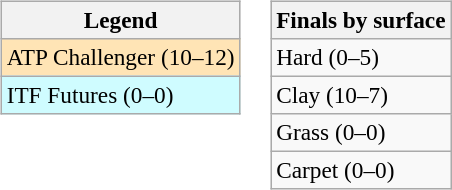<table>
<tr valign=top>
<td><br><table class=wikitable style=font-size:97%>
<tr>
<th>Legend</th>
</tr>
<tr bgcolor=moccasin>
<td>ATP Challenger (10–12)</td>
</tr>
<tr bgcolor=cffcff>
<td>ITF Futures (0–0)</td>
</tr>
</table>
</td>
<td><br><table class=wikitable style=font-size:97%>
<tr>
<th>Finals by surface</th>
</tr>
<tr>
<td>Hard (0–5)</td>
</tr>
<tr>
<td>Clay (10–7)</td>
</tr>
<tr>
<td>Grass (0–0)</td>
</tr>
<tr>
<td>Carpet (0–0)</td>
</tr>
</table>
</td>
</tr>
</table>
